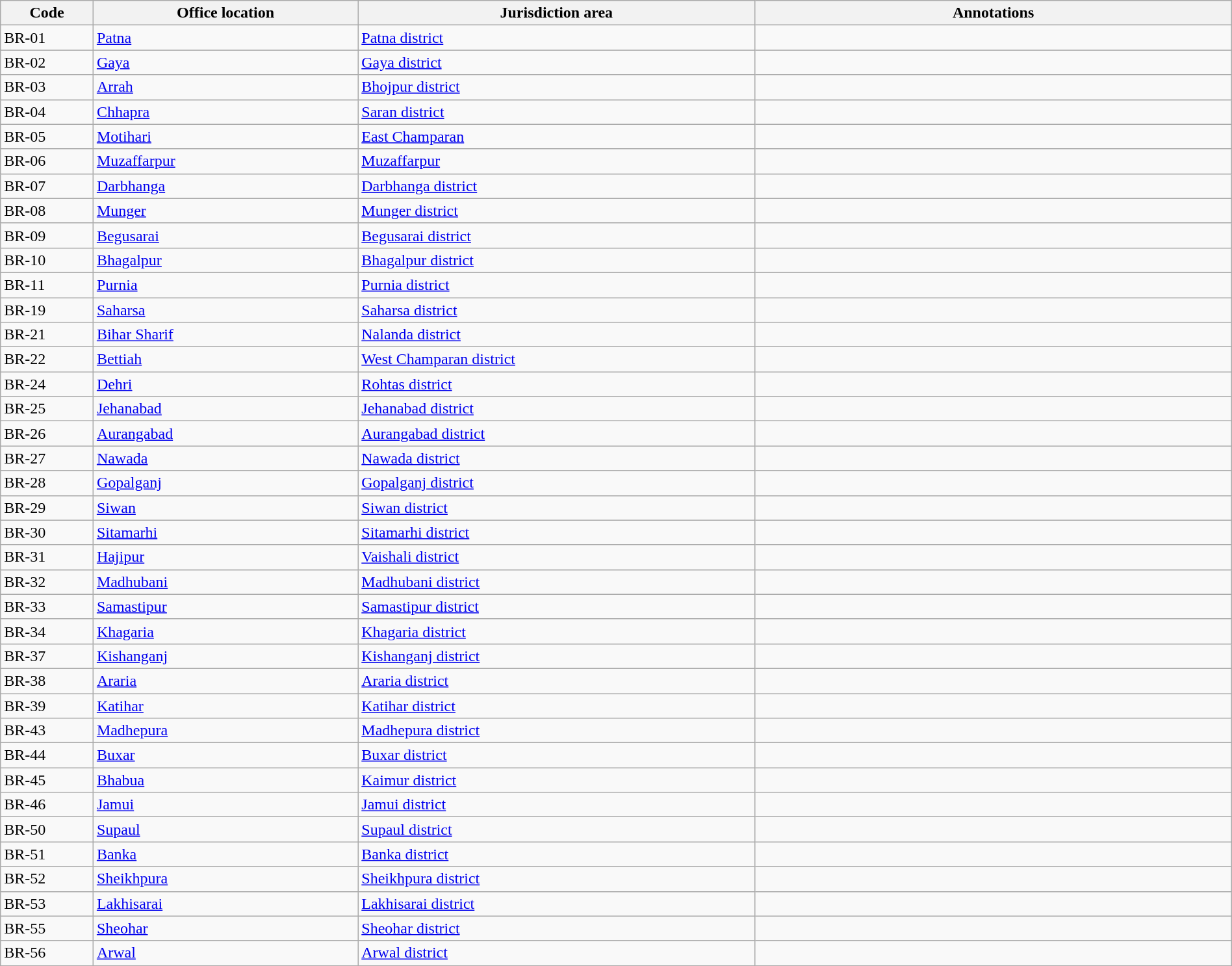<table class="wikitable sortable" style="width:100%;" border="1" cellspacing="0" cellpadding="3">
<tr>
<th scope="col" style="width:7%">Code</th>
<th scope="col" style="width:20%">Office location</th>
<th scope="col" style="width:30%">Jurisdiction area</th>
<th scope="col" style="width:36%" class="unsortable">Annotations</th>
</tr>
<tr>
<td>BR-01</td>
<td><a href='#'>Patna</a></td>
<td><a href='#'>Patna district</a></td>
<td></td>
</tr>
<tr>
<td>BR-02</td>
<td><a href='#'>Gaya</a></td>
<td><a href='#'>Gaya district</a></td>
<td></td>
</tr>
<tr>
<td>BR-03</td>
<td><a href='#'>Arrah</a></td>
<td><a href='#'>Bhojpur district</a></td>
<td></td>
</tr>
<tr>
<td>BR-04</td>
<td><a href='#'>Chhapra</a></td>
<td><a href='#'>Saran district</a></td>
<td></td>
</tr>
<tr>
<td>BR-05</td>
<td><a href='#'>Motihari</a></td>
<td><a href='#'>East Champaran</a></td>
<td></td>
</tr>
<tr>
<td>BR-06</td>
<td><a href='#'>Muzaffarpur</a></td>
<td><a href='#'>Muzaffarpur</a></td>
<td></td>
</tr>
<tr>
<td>BR-07</td>
<td><a href='#'>Darbhanga</a></td>
<td><a href='#'>Darbhanga district</a></td>
<td></td>
</tr>
<tr>
<td>BR-08</td>
<td><a href='#'>Munger</a></td>
<td><a href='#'>Munger district</a></td>
<td></td>
</tr>
<tr>
<td>BR-09</td>
<td><a href='#'>Begusarai</a></td>
<td><a href='#'>Begusarai district</a></td>
<td></td>
</tr>
<tr>
<td>BR-10</td>
<td><a href='#'>Bhagalpur</a></td>
<td><a href='#'>Bhagalpur district</a></td>
<td></td>
</tr>
<tr>
<td>BR-11</td>
<td><a href='#'>Purnia</a></td>
<td><a href='#'>Purnia district</a></td>
<td></td>
</tr>
<tr>
<td>BR-19</td>
<td><a href='#'>Saharsa</a></td>
<td><a href='#'>Saharsa district</a></td>
<td></td>
</tr>
<tr>
<td>BR-21</td>
<td><a href='#'>Bihar Sharif</a></td>
<td><a href='#'>Nalanda district</a></td>
<td></td>
</tr>
<tr>
<td>BR-22</td>
<td><a href='#'>Bettiah</a></td>
<td><a href='#'>West Champaran district</a></td>
<td></td>
</tr>
<tr>
<td>BR-24</td>
<td><a href='#'>Dehri</a></td>
<td><a href='#'>Rohtas district</a></td>
<td></td>
</tr>
<tr>
<td>BR-25</td>
<td><a href='#'>Jehanabad</a></td>
<td><a href='#'>Jehanabad district</a></td>
<td></td>
</tr>
<tr>
<td>BR-26</td>
<td><a href='#'>Aurangabad</a></td>
<td><a href='#'>Aurangabad district</a></td>
<td></td>
</tr>
<tr>
<td>BR-27</td>
<td><a href='#'>Nawada</a></td>
<td><a href='#'>Nawada district</a></td>
<td></td>
</tr>
<tr>
<td>BR-28</td>
<td><a href='#'>Gopalganj</a></td>
<td><a href='#'>Gopalganj district</a></td>
<td></td>
</tr>
<tr>
<td>BR-29</td>
<td><a href='#'>Siwan</a></td>
<td><a href='#'>Siwan district</a></td>
<td></td>
</tr>
<tr>
<td>BR-30</td>
<td><a href='#'>Sitamarhi</a></td>
<td><a href='#'>Sitamarhi district</a></td>
<td></td>
</tr>
<tr>
<td>BR-31</td>
<td><a href='#'>Hajipur</a></td>
<td><a href='#'>Vaishali district</a></td>
<td></td>
</tr>
<tr>
<td>BR-32</td>
<td><a href='#'>Madhubani</a></td>
<td><a href='#'>Madhubani district</a></td>
<td></td>
</tr>
<tr>
<td>BR-33</td>
<td><a href='#'>Samastipur</a></td>
<td><a href='#'>Samastipur district</a></td>
<td></td>
</tr>
<tr>
<td>BR-34</td>
<td><a href='#'>Khagaria</a></td>
<td><a href='#'>Khagaria district</a></td>
<td></td>
</tr>
<tr>
<td>BR-37</td>
<td><a href='#'>Kishanganj</a></td>
<td><a href='#'>Kishanganj district</a></td>
<td></td>
</tr>
<tr>
<td>BR-38</td>
<td><a href='#'>Araria</a></td>
<td><a href='#'>Araria district</a></td>
<td></td>
</tr>
<tr>
<td>BR-39</td>
<td><a href='#'>Katihar</a></td>
<td><a href='#'>Katihar district</a></td>
<td></td>
</tr>
<tr>
<td>BR-43</td>
<td><a href='#'>Madhepura</a></td>
<td><a href='#'>Madhepura district</a></td>
<td></td>
</tr>
<tr>
<td>BR-44</td>
<td><a href='#'>Buxar</a></td>
<td><a href='#'>Buxar district</a></td>
<td></td>
</tr>
<tr>
<td>BR-45</td>
<td><a href='#'>Bhabua</a></td>
<td><a href='#'>Kaimur district</a></td>
<td></td>
</tr>
<tr>
<td>BR-46</td>
<td><a href='#'>Jamui</a></td>
<td><a href='#'>Jamui district</a></td>
<td></td>
</tr>
<tr>
<td>BR-50</td>
<td><a href='#'>Supaul</a></td>
<td><a href='#'>Supaul district</a></td>
<td></td>
</tr>
<tr>
<td>BR-51</td>
<td><a href='#'>Banka</a></td>
<td><a href='#'>Banka district</a></td>
<td></td>
</tr>
<tr>
<td>BR-52</td>
<td><a href='#'>Sheikhpura</a></td>
<td><a href='#'>Sheikhpura district</a></td>
<td></td>
</tr>
<tr>
<td>BR-53</td>
<td><a href='#'>Lakhisarai</a></td>
<td><a href='#'>Lakhisarai district</a></td>
<td></td>
</tr>
<tr>
<td>BR-55</td>
<td><a href='#'>Sheohar</a></td>
<td><a href='#'>Sheohar district</a></td>
<td></td>
</tr>
<tr>
<td>BR-56</td>
<td><a href='#'>Arwal</a></td>
<td><a href='#'>Arwal district</a></td>
<td></td>
</tr>
<tr>
</tr>
</table>
